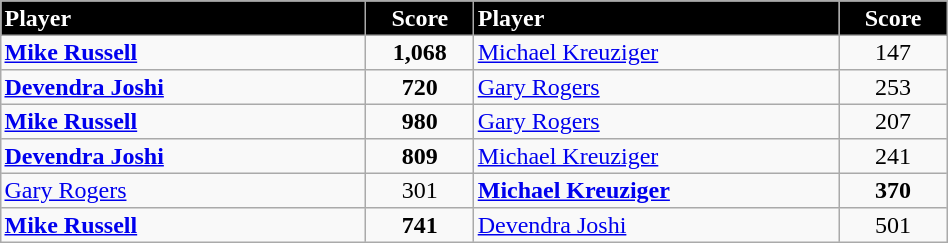<table border="2" cellpadding="2" cellspacing="0" style="margin: 0; background: #f9f9f9; border: 1px #aaa solid; border-collapse: collapse; font-size: 100%;" width=50%>
<tr>
<th bgcolor="000000" style="color:white; text-align:left" width=20%>Player</th>
<th bgcolor="000000" style="color:white; text-align:center" width=5%>Score</th>
<th bgcolor="000000" style="color:white; text-align:left" width=20%>Player</th>
<th bgcolor="000000" style="color:white; text-align:center" width= 5%>Score</th>
</tr>
<tr>
<td style="text-align:left"> <strong><a href='#'>Mike Russell</a></strong></td>
<td style="text-align:center"><strong>1,068</strong></td>
<td style="text-align:left"> <a href='#'>Michael Kreuziger</a></td>
<td style="text-align:center">147</td>
</tr>
<tr>
<td style="text-align:left"> <strong><a href='#'>Devendra Joshi</a></strong></td>
<td style="text-align:center"><strong>720</strong></td>
<td style="text-align:left"> <a href='#'>Gary Rogers</a></td>
<td style="text-align:center">253</td>
</tr>
<tr>
<td style="text-align:left"> <strong><a href='#'>Mike Russell</a></strong></td>
<td style="text-align:center"><strong>980</strong></td>
<td style="text-align:left"> <a href='#'>Gary Rogers</a></td>
<td style="text-align:center">207</td>
</tr>
<tr>
<td style="text-align:left"> <strong><a href='#'>Devendra Joshi</a></strong></td>
<td style="text-align:center"><strong>809</strong></td>
<td style="text-align:left"> <a href='#'>Michael Kreuziger</a></td>
<td style="text-align:center">241</td>
</tr>
<tr>
<td style="text-align:left"> <a href='#'>Gary Rogers</a></td>
<td style="text-align:center">301</td>
<td style="text-align:left"> <strong><a href='#'>Michael Kreuziger</a></strong></td>
<td style="text-align:center"><strong>370</strong></td>
</tr>
<tr>
<td style="text-align:left"> <strong><a href='#'>Mike Russell</a></strong></td>
<td style="text-align:center"><strong>741</strong></td>
<td style="text-align:left"> <a href='#'>Devendra Joshi</a></td>
<td style="text-align:center">501</td>
</tr>
</table>
